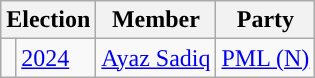<table class="wikitable">
<tr>
<th colspan="2">Election</th>
<th>Member</th>
<th>Party</th>
</tr>
<tr>
<td style="background-color: "></td>
<td><a href='#'>2024</a></td>
<td><a href='#'>Ayaz Sadiq</a></td>
<td><a href='#'>PML (N)</a></td>
</tr>
</table>
